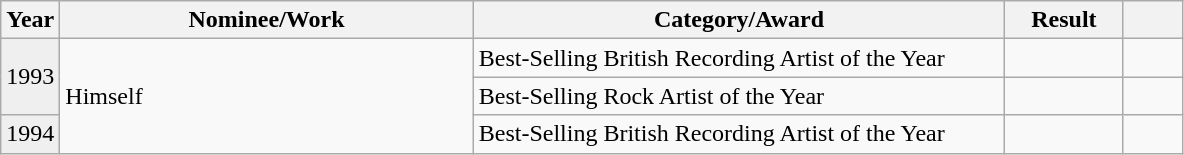<table class="wikitable">
<tr>
<th width=5%>Year</th>
<th width=35%>Nominee/Work</th>
<th width=45%>Category/Award</th>
<th width=10%>Result</th>
<th width=5%></th>
</tr>
<tr>
<td rowspan="2" bgcolor="#efefef">1993</td>
<td rowspan="3">Himself</td>
<td>Best-Selling British Recording Artist of the Year</td>
<td></td>
<td style="text-align:center;"></td>
</tr>
<tr>
<td>Best-Selling Rock Artist of the Year</td>
<td></td>
<td style="text-align:center;"></td>
</tr>
<tr>
<td bgcolor="#efefef">1994</td>
<td>Best-Selling British Recording Artist of the Year</td>
<td></td>
<td style="text-align:center;"></td>
</tr>
</table>
